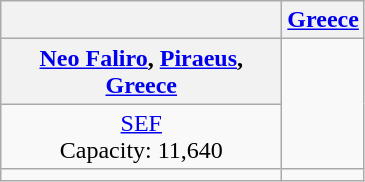<table class="wikitable" style="text-align:center;">
<tr>
<th></th>
<th><a href='#'>Greece</a></th>
</tr>
<tr>
<th width=180><a href='#'>Neo Faliro</a>, <a href='#'>Piraeus</a>, <a href='#'>Greece</a></th>
<td rowspan=2></td>
</tr>
<tr>
<td><a href='#'>SEF</a><br>Capacity: 11,640</td>
</tr>
<tr>
<td></td>
</tr>
</table>
